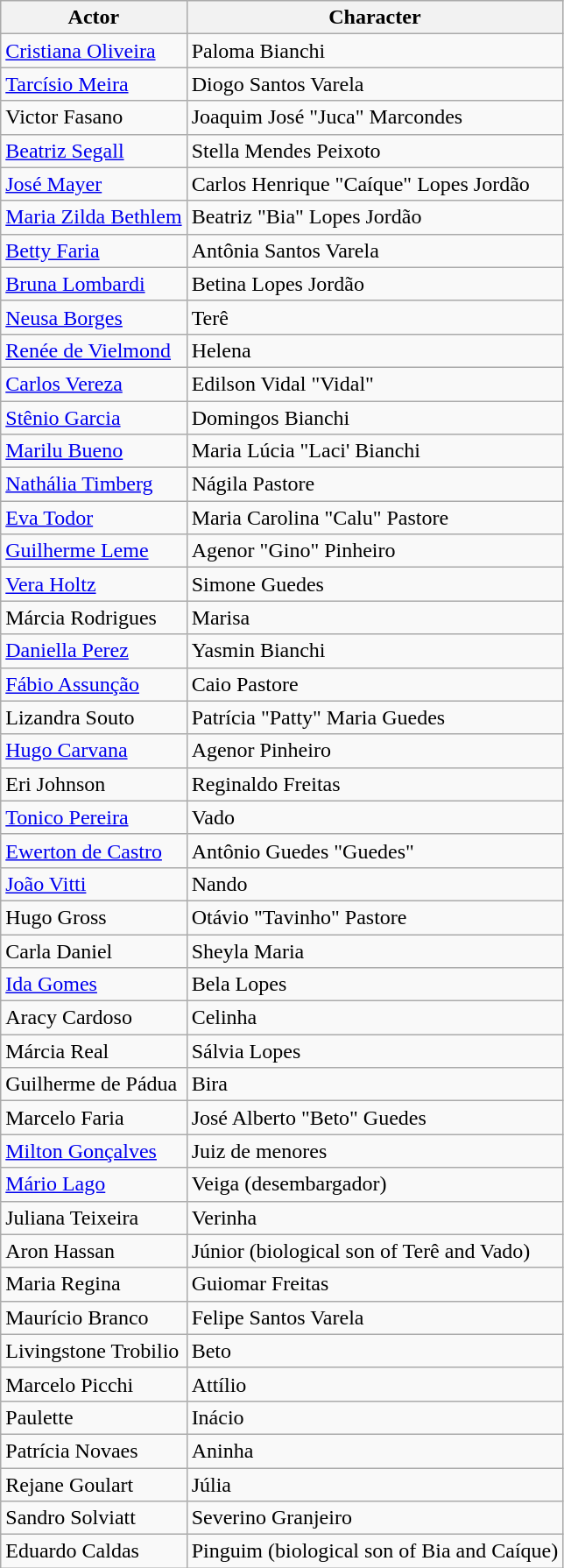<table class="wikitable sortable">
<tr>
<th>Actor</th>
<th>Character</th>
</tr>
<tr>
<td><a href='#'>Cristiana Oliveira</a></td>
<td>Paloma Bianchi</td>
</tr>
<tr>
<td><a href='#'>Tarcísio Meira</a></td>
<td>Diogo Santos Varela</td>
</tr>
<tr>
<td>Victor Fasano</td>
<td>Joaquim José "Juca" Marcondes</td>
</tr>
<tr>
<td><a href='#'>Beatriz Segall</a></td>
<td>Stella Mendes Peixoto</td>
</tr>
<tr>
<td><a href='#'>José Mayer</a></td>
<td>Carlos Henrique "Caíque" Lopes Jordão</td>
</tr>
<tr>
<td><a href='#'>Maria Zilda Bethlem</a></td>
<td>Beatriz "Bia" Lopes Jordão</td>
</tr>
<tr>
<td><a href='#'>Betty Faria</a></td>
<td>Antônia Santos Varela</td>
</tr>
<tr>
<td><a href='#'>Bruna Lombardi</a></td>
<td>Betina Lopes Jordão</td>
</tr>
<tr>
<td><a href='#'>Neusa Borges</a></td>
<td>Terê</td>
</tr>
<tr>
<td><a href='#'>Renée de Vielmond</a></td>
<td>Helena</td>
</tr>
<tr>
<td><a href='#'>Carlos Vereza</a></td>
<td>Edilson Vidal "Vidal"</td>
</tr>
<tr>
<td><a href='#'>Stênio Garcia</a></td>
<td>Domingos Bianchi</td>
</tr>
<tr>
<td><a href='#'>Marilu Bueno</a></td>
<td>Maria Lúcia "Laci' Bianchi</td>
</tr>
<tr>
<td><a href='#'>Nathália Timberg</a></td>
<td>Nágila Pastore</td>
</tr>
<tr>
<td><a href='#'>Eva Todor</a></td>
<td>Maria Carolina "Calu" Pastore</td>
</tr>
<tr>
<td><a href='#'>Guilherme Leme</a></td>
<td>Agenor "Gino" Pinheiro</td>
</tr>
<tr>
<td><a href='#'>Vera Holtz</a></td>
<td>Simone Guedes</td>
</tr>
<tr>
<td>Márcia Rodrigues</td>
<td>Marisa</td>
</tr>
<tr>
<td><a href='#'>Daniella Perez</a></td>
<td>Yasmin Bianchi</td>
</tr>
<tr>
<td><a href='#'>Fábio Assunção</a></td>
<td>Caio Pastore</td>
</tr>
<tr>
<td>Lizandra Souto</td>
<td>Patrícia "Patty" Maria Guedes</td>
</tr>
<tr>
<td><a href='#'>Hugo Carvana</a></td>
<td>Agenor Pinheiro</td>
</tr>
<tr>
<td>Eri Johnson</td>
<td>Reginaldo Freitas</td>
</tr>
<tr>
<td><a href='#'>Tonico Pereira</a></td>
<td>Vado</td>
</tr>
<tr>
<td><a href='#'>Ewerton de Castro</a></td>
<td>Antônio Guedes "Guedes"</td>
</tr>
<tr>
<td><a href='#'>João Vitti</a></td>
<td>Nando</td>
</tr>
<tr>
<td>Hugo Gross</td>
<td>Otávio "Tavinho" Pastore</td>
</tr>
<tr>
<td>Carla Daniel</td>
<td>Sheyla Maria</td>
</tr>
<tr>
<td><a href='#'>Ida Gomes</a></td>
<td>Bela Lopes</td>
</tr>
<tr>
<td>Aracy Cardoso</td>
<td>Celinha</td>
</tr>
<tr>
<td>Márcia Real</td>
<td>Sálvia Lopes</td>
</tr>
<tr>
<td>Guilherme de Pádua</td>
<td>Bira</td>
</tr>
<tr>
<td>Marcelo Faria</td>
<td>José Alberto "Beto" Guedes</td>
</tr>
<tr>
<td><a href='#'>Milton Gonçalves</a></td>
<td>Juiz de menores</td>
</tr>
<tr>
<td><a href='#'>Mário Lago</a></td>
<td>Veiga (desembargador)</td>
</tr>
<tr>
<td>Juliana Teixeira</td>
<td>Verinha</td>
</tr>
<tr>
<td>Aron Hassan</td>
<td>Júnior (biological son of Terê and Vado)</td>
</tr>
<tr>
<td>Maria Regina</td>
<td>Guiomar Freitas</td>
</tr>
<tr>
<td>Maurício Branco</td>
<td>Felipe Santos Varela</td>
</tr>
<tr>
<td>Livingstone Trobilio</td>
<td>Beto</td>
</tr>
<tr>
<td>Marcelo Picchi</td>
<td>Attílio</td>
</tr>
<tr>
<td>Paulette</td>
<td>Inácio</td>
</tr>
<tr>
<td>Patrícia Novaes</td>
<td>Aninha</td>
</tr>
<tr>
<td>Rejane Goulart</td>
<td>Júlia</td>
</tr>
<tr>
<td>Sandro Solviatt</td>
<td>Severino Granjeiro</td>
</tr>
<tr>
<td>Eduardo Caldas</td>
<td>Pinguim (biological son of Bia and Caíque)</td>
</tr>
</table>
